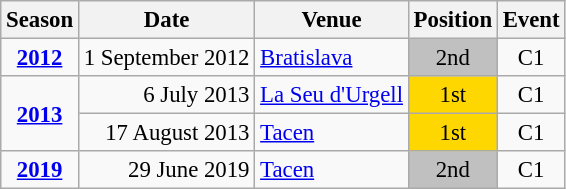<table class="wikitable" style="text-align:center; font-size:95%;">
<tr>
<th>Season</th>
<th>Date</th>
<th>Venue</th>
<th>Position</th>
<th>Event</th>
</tr>
<tr>
<td><strong><a href='#'>2012</a></strong></td>
<td align=right>1 September 2012</td>
<td align=left><a href='#'>Bratislava</a></td>
<td bgcolor=silver>2nd</td>
<td>C1</td>
</tr>
<tr>
<td rowspan=2><strong><a href='#'>2013</a></strong></td>
<td align=right>6 July 2013</td>
<td align=left><a href='#'>La Seu d'Urgell</a></td>
<td bgcolor=gold>1st</td>
<td>C1</td>
</tr>
<tr>
<td align=right>17 August 2013</td>
<td align=left><a href='#'>Tacen</a></td>
<td bgcolor=gold>1st</td>
<td>C1</td>
</tr>
<tr>
<td><strong><a href='#'>2019</a></strong></td>
<td align=right>29 June 2019</td>
<td align=left><a href='#'>Tacen</a></td>
<td bgcolor=silver>2nd</td>
<td>C1</td>
</tr>
</table>
